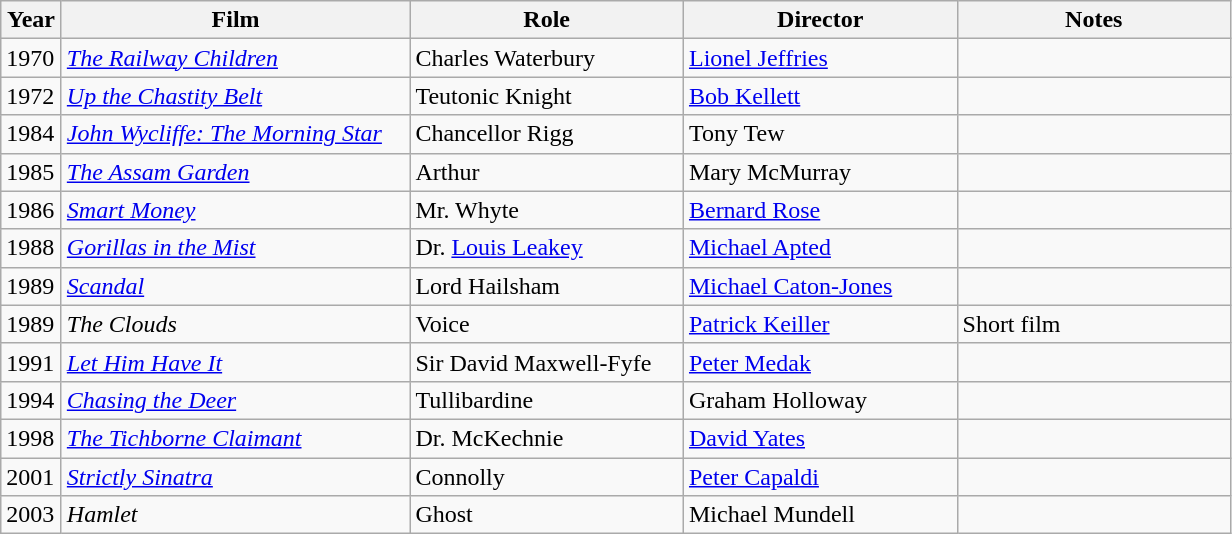<table class="wikitable">
<tr>
<th width="33">Year</th>
<th width="225">Film</th>
<th width="175">Role</th>
<th width="175">Director</th>
<th width="175">Notes</th>
</tr>
<tr>
<td>1970</td>
<td><em><a href='#'>The Railway Children</a></em></td>
<td>Charles Waterbury</td>
<td><a href='#'>Lionel Jeffries</a></td>
<td></td>
</tr>
<tr>
<td>1972</td>
<td><em><a href='#'>Up the Chastity Belt</a></em></td>
<td>Teutonic Knight</td>
<td><a href='#'>Bob Kellett</a></td>
<td></td>
</tr>
<tr>
<td>1984</td>
<td><em><a href='#'>John Wycliffe: The Morning Star</a></em></td>
<td>Chancellor Rigg</td>
<td>Tony Tew</td>
<td></td>
</tr>
<tr>
<td>1985</td>
<td><em><a href='#'>The Assam Garden</a></em></td>
<td>Arthur</td>
<td>Mary McMurray</td>
<td></td>
</tr>
<tr>
<td>1986</td>
<td><em><a href='#'>Smart Money</a></em></td>
<td>Mr. Whyte</td>
<td><a href='#'>Bernard Rose</a></td>
<td></td>
</tr>
<tr>
<td>1988</td>
<td><em><a href='#'>Gorillas in the Mist</a></em></td>
<td>Dr. <a href='#'>Louis Leakey</a></td>
<td><a href='#'>Michael Apted</a></td>
<td></td>
</tr>
<tr>
<td>1989</td>
<td><em><a href='#'>Scandal</a></em></td>
<td>Lord Hailsham</td>
<td><a href='#'>Michael Caton-Jones</a></td>
<td></td>
</tr>
<tr>
<td>1989</td>
<td><em>The Clouds</em></td>
<td>Voice</td>
<td><a href='#'>Patrick Keiller</a></td>
<td>Short film</td>
</tr>
<tr>
<td>1991</td>
<td><em><a href='#'>Let Him Have It</a></em></td>
<td>Sir David Maxwell-Fyfe</td>
<td><a href='#'>Peter Medak</a></td>
<td></td>
</tr>
<tr>
<td>1994</td>
<td><em><a href='#'>Chasing the Deer</a></em></td>
<td>Tullibardine</td>
<td>Graham Holloway</td>
<td></td>
</tr>
<tr>
<td>1998</td>
<td><em><a href='#'>The Tichborne Claimant</a></em></td>
<td>Dr. McKechnie</td>
<td><a href='#'>David Yates</a></td>
<td></td>
</tr>
<tr>
<td>2001</td>
<td><em><a href='#'>Strictly Sinatra</a></em></td>
<td>Connolly</td>
<td><a href='#'>Peter Capaldi</a></td>
<td></td>
</tr>
<tr>
<td>2003</td>
<td><em>Hamlet</em></td>
<td>Ghost</td>
<td>Michael Mundell</td>
<td></td>
</tr>
</table>
